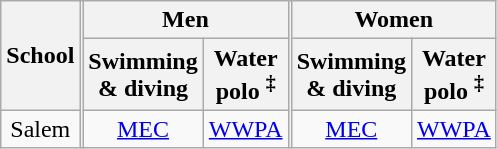<table class="wikitable" style="text-align:center">
<tr>
<th rowspan=2>School</th>
<th rowspan=3 width=1 style="padding:0"></th>
<th colspan=2>Men</th>
<th rowspan=3 width=1 style="padding:0"></th>
<th colspan=3>Women</th>
</tr>
<tr>
<th>Swimming<br>& diving</th>
<th>Water<br>polo <sup>‡</sup></th>
<th>Swimming<br>& diving</th>
<th>Water<br>polo <sup>‡</sup></th>
</tr>
<tr>
<td>Salem</td>
<td><a href='#'>MEC</a></td>
<td><a href='#'>WWPA</a></td>
<td><a href='#'>MEC</a></td>
<td><a href='#'>WWPA</a></td>
</tr>
</table>
